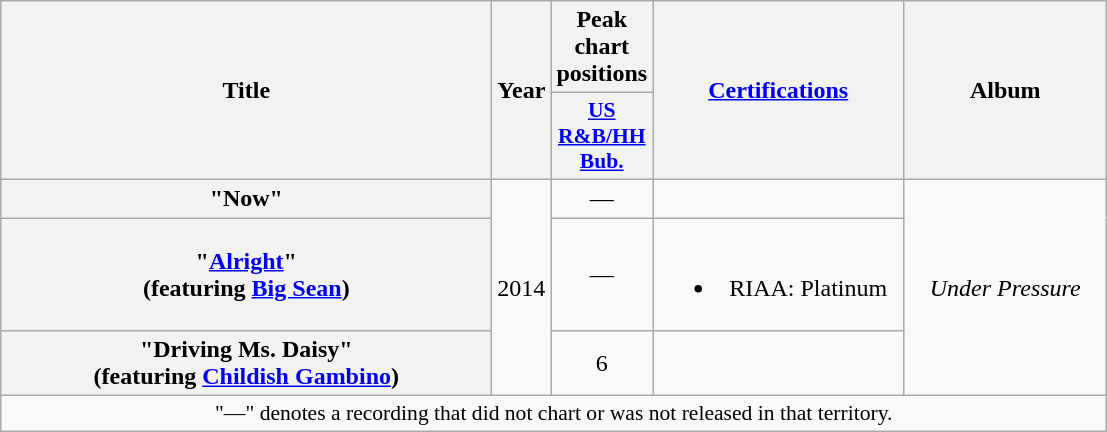<table class="wikitable plainrowheaders" style="text-align:center;">
<tr>
<th scope="col" rowspan="2" style="width:20em;">Title</th>
<th scope="col" rowspan="2" style="width:1em;">Year</th>
<th scope="col" colspan="1">Peak chart positions</th>
<th scope="col" rowspan="2" style="width:10em;"><a href='#'>Certifications</a></th>
<th scope="col" rowspan="2" style="width:8em;">Album</th>
</tr>
<tr>
<th scope="col" style="width:3em;font-size:90%;"><a href='#'>US<br>R&B/HH<br>Bub.</a><br></th>
</tr>
<tr>
<th scope="row">"Now"</th>
<td rowspan="3">2014</td>
<td>—</td>
<td></td>
<td rowspan="3"><em>Under Pressure</em></td>
</tr>
<tr>
<th scope="row">"<a href='#'>Alright</a>"<br><span>(featuring <a href='#'>Big Sean</a>)</span></th>
<td>—</td>
<td><br><ul><li>RIAA: Platinum</li></ul></td>
</tr>
<tr>
<th scope="row">"Driving Ms. Daisy"<br><span>(featuring <a href='#'>Childish Gambino</a>)</span></th>
<td>6</td>
<td></td>
</tr>
<tr>
<td colspan="15" style="font-size:90%">"—" denotes a recording that did not chart or was not released in that territory.</td>
</tr>
</table>
